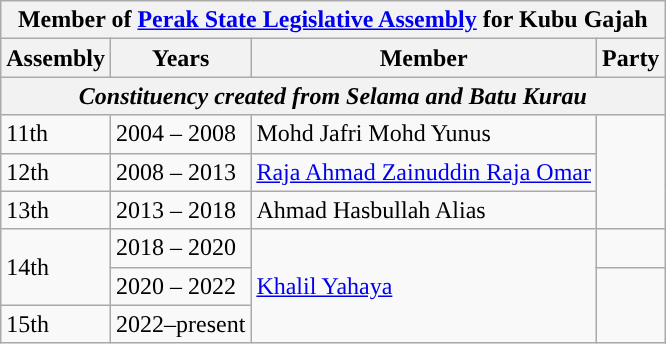<table class="wikitable">
<tr>
<th colspan="4">Member of <a href='#'>Perak State Legislative Assembly</a> for <strong>Kubu Gajah</strong></th>
</tr>
<tr>
<th>Assembly</th>
<th>Years</th>
<th>Member</th>
<th>Party</th>
</tr>
<tr>
<th colspan="4" align="center"><em>Constituency created from Selama and Batu Kurau</em></th>
</tr>
<tr>
<td>11th</td>
<td>2004 – 2008</td>
<td>Mohd Jafri Mohd Yunus</td>
<td rowspan="3"></td>
</tr>
<tr>
<td>12th</td>
<td>2008 – 2013</td>
<td><a href='#'>Raja Ahmad Zainuddin Raja Omar</a></td>
</tr>
<tr>
<td>13th</td>
<td>2013 – 2018</td>
<td>Ahmad Hasbullah Alias</td>
</tr>
<tr>
<td rowspan="2">14th</td>
<td>2018 – 2020</td>
<td rowspan="3"><a href='#'>Khalil Yahaya</a></td>
<td></td>
</tr>
<tr>
<td>2020 – 2022</td>
<td rowspan="2"></td>
</tr>
<tr>
<td>15th</td>
<td>2022–present</td>
</tr>
</table>
